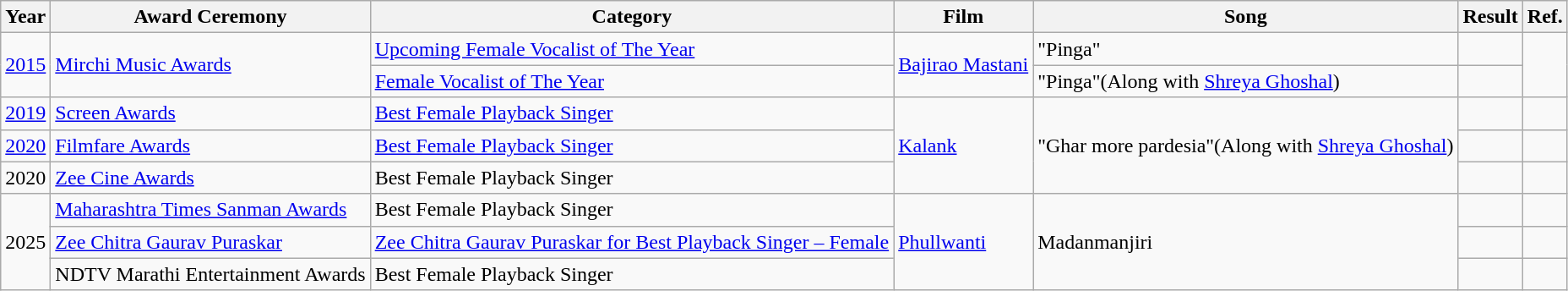<table class="wikitable">
<tr>
<th>Year</th>
<th>Award Ceremony</th>
<th>Category</th>
<th>Film</th>
<th>Song</th>
<th>Result</th>
<th>Ref.</th>
</tr>
<tr>
<td rowspan="2"><a href='#'>2015</a></td>
<td rowspan="2"><a href='#'>Mirchi Music Awards</a></td>
<td><a href='#'>Upcoming Female Vocalist of The Year</a></td>
<td rowspan="2"><a href='#'>Bajirao Mastani</a></td>
<td>"Pinga"</td>
<td></td>
<td rowspan="2"></td>
</tr>
<tr>
<td><a href='#'>Female Vocalist of The Year</a></td>
<td>"Pinga"(Along with <a href='#'>Shreya Ghoshal</a>)</td>
<td></td>
</tr>
<tr>
<td><a href='#'>2019</a></td>
<td><a href='#'>Screen Awards</a></td>
<td><a href='#'>Best Female Playback Singer</a></td>
<td rowspan="3"><a href='#'>Kalank</a></td>
<td rowspan="3">"Ghar more pardesia"(Along with <a href='#'>Shreya Ghoshal</a>)</td>
<td></td>
<td></td>
</tr>
<tr>
<td><a href='#'>2020</a></td>
<td><a href='#'>Filmfare Awards</a></td>
<td><a href='#'>Best Female Playback Singer</a></td>
<td></td>
<td></td>
</tr>
<tr>
<td>2020</td>
<td><a href='#'>Zee Cine Awards</a></td>
<td>Best Female Playback Singer</td>
<td></td>
<td></td>
</tr>
<tr>
<td Rowspan="3">2025</td>
<td><a href='#'>Maharashtra Times Sanman Awards</a></td>
<td>Best Female Playback Singer</td>
<td Rowspan="3"><a href='#'>Phullwanti</a></td>
<td Rowspan="3">Madanmanjiri</td>
<td></td>
<td></td>
</tr>
<tr>
<td><a href='#'>Zee Chitra Gaurav Puraskar</a></td>
<td><a href='#'>Zee Chitra Gaurav Puraskar for Best Playback Singer – Female</a></td>
<td></td>
<td></td>
</tr>
<tr>
<td>NDTV Marathi Entertainment Awards</td>
<td>Best Female Playback Singer</td>
<td></td>
<td></td>
</tr>
</table>
